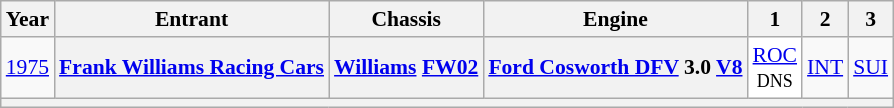<table class="wikitable" style="text-align:center; font-size:90%">
<tr>
<th>Year</th>
<th>Entrant</th>
<th>Chassis</th>
<th>Engine</th>
<th>1</th>
<th>2</th>
<th>3</th>
</tr>
<tr>
<td><a href='#'>1975</a></td>
<th><a href='#'>Frank Williams Racing Cars</a></th>
<th><a href='#'>Williams</a> <a href='#'>FW02</a></th>
<th><a href='#'>Ford Cosworth DFV</a> 3.0 <a href='#'>V8</a></th>
<td style="background:#FFFFFF;"><a href='#'>ROC</a><br><small>DNS</small></td>
<td><a href='#'>INT</a></td>
<td><a href='#'>SUI</a></td>
</tr>
<tr>
<th colspan="7"></th>
</tr>
</table>
